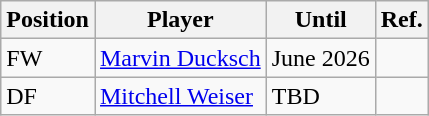<table class="wikitable">
<tr>
<th>Position</th>
<th>Player</th>
<th>Until</th>
<th>Ref.</th>
</tr>
<tr>
<td>FW</td>
<td> <a href='#'>Marvin Ducksch</a></td>
<td>June 2026</td>
<td></td>
</tr>
<tr>
<td>DF</td>
<td> <a href='#'>Mitchell Weiser</a></td>
<td>TBD</td>
<td></td>
</tr>
</table>
